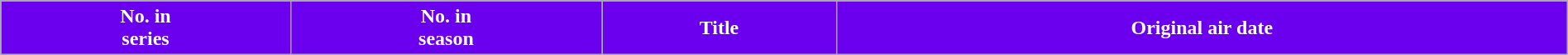<table class="wikitable plainrowheaders" style="width:100%;">
<tr>
<th style="background:#6B00EE; color:#fff;">No. in<br>series</th>
<th style="background:#6B00EE; color:#fff;">No. in<br>season</th>
<th style="background:#6B00EE; color:#fff;">Title</th>
<th style="background:#6B00EE; color:#fff;">Original air date<br>







</th>
</tr>
</table>
